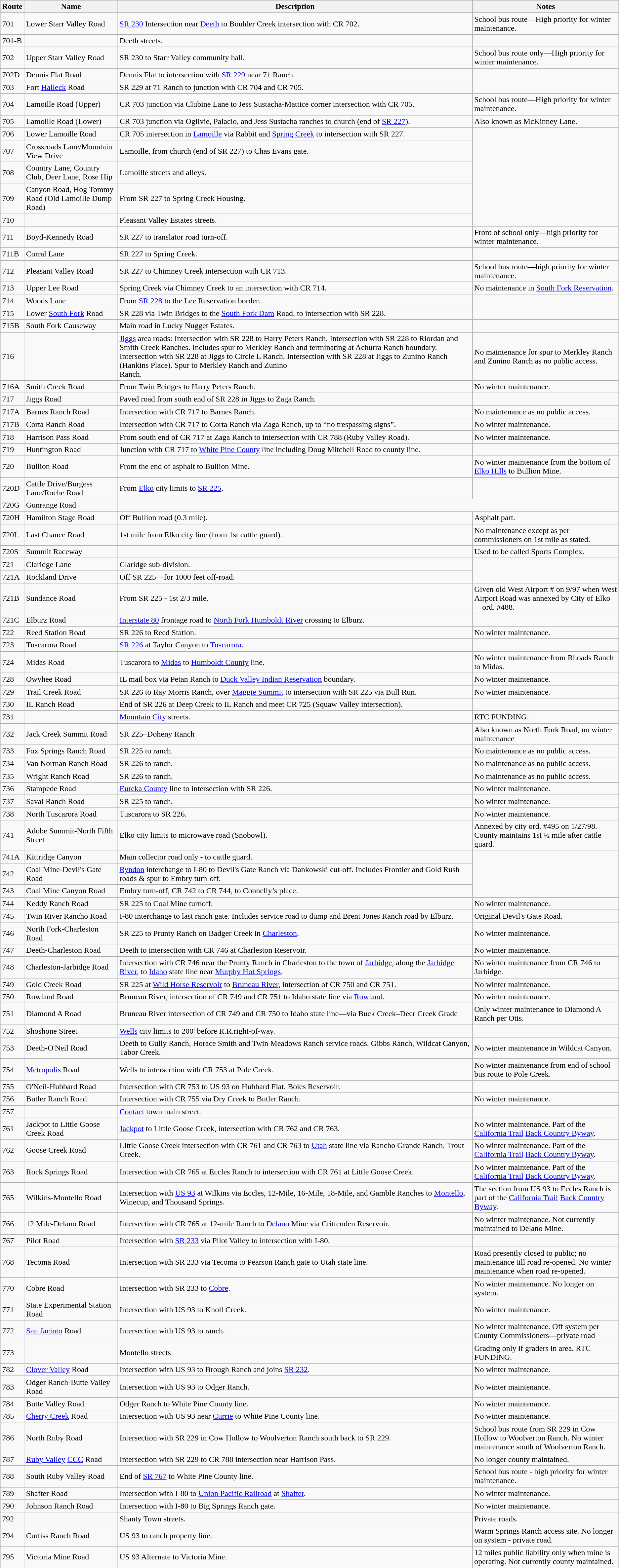<table class="wikitable sortable">
<tr>
<th class="unsortable">Route</th>
<th class="unsortable">Name</th>
<th class="unsortable">Description</th>
<th class="unsortable">Notes</th>
</tr>
<tr>
<td>701</td>
<td>Lower Starr Valley Road</td>
<td><a href='#'>SR 230</a> Intersection near <a href='#'>Deeth</a> to Boulder Creek intersection with CR 702.</td>
<td>School bus route—High priority for winter maintenance.</td>
</tr>
<tr>
<td>701-B</td>
<td></td>
<td>Deeth streets.</td>
</tr>
<tr>
<td>702</td>
<td>Upper Starr Valley Road</td>
<td>SR 230 to Starr Valley community hall.</td>
<td>School bus route only—High priority for winter maintenance.</td>
</tr>
<tr>
<td>702D</td>
<td>Dennis Flat Road</td>
<td>Dennis Flat to intersection with <a href='#'>SR 229</a> near 71 Ranch.</td>
</tr>
<tr>
<td>703</td>
<td>Fort <a href='#'>Halleck</a> Road</td>
<td>SR 229 at 71 Ranch to junction with CR 704 and CR 705.</td>
</tr>
<tr>
<td>704</td>
<td>Lamoille Road (Upper)</td>
<td>CR 703 junction via Clubine Lane to Jess Sustacha-Mattice corner intersection with CR 705.</td>
<td>School bus route—High priority for winter maintenance.</td>
</tr>
<tr>
<td>705</td>
<td>Lamoille Road (Lower)</td>
<td>CR 703 junction via Ogilvie, Palacio, and Jess Sustacha ranches to church (end of <a href='#'>SR 227</a>).</td>
<td>Also known as McKinney Lane.</td>
</tr>
<tr>
<td>706</td>
<td>Lower Lamoille Road</td>
<td>CR 705 intersection in <a href='#'>Lamoille</a> via Rabbit and <a href='#'>Spring Creek</a> to intersection with SR 227.</td>
</tr>
<tr>
<td>707</td>
<td>Crossroads Lane/Mountain View Drive</td>
<td>Lamoille, from church (end of SR 227) to Chas Evans gate.</td>
</tr>
<tr>
<td>708</td>
<td>Country Lane, Country Club, Deer Lane, Rose Hip</td>
<td>Lamoille streets and alleys.</td>
</tr>
<tr>
<td>709</td>
<td>Canyon Road, Hog Tommy Road (Old Lamoille Dump Road)</td>
<td>From SR 227 to Spring Creek Housing.</td>
</tr>
<tr>
<td>710</td>
<td></td>
<td>Pleasant Valley Estates streets.</td>
</tr>
<tr>
<td>711</td>
<td>Boyd-Kennedy Road</td>
<td>SR 227 to translator road turn-off.</td>
<td>Front of school only—high priority for winter maintenance.</td>
</tr>
<tr>
<td>711B</td>
<td>Corral Lane</td>
<td>SR 227 to Spring Creek.</td>
</tr>
<tr>
<td>712</td>
<td>Pleasant Valley Road</td>
<td>SR 227 to Chimney Creek intersection with CR 713.</td>
<td>School bus route—high priority for winter maintenance.</td>
</tr>
<tr>
<td>713</td>
<td>Upper Lee Road</td>
<td>Spring Creek via Chimney Creek to an intersection with CR 714.</td>
<td>No maintenance in <a href='#'>South Fork Reservation</a>.</td>
</tr>
<tr>
<td>714</td>
<td>Woods Lane</td>
<td>From <a href='#'>SR 228</a> to the Lee Reservation border.</td>
</tr>
<tr>
<td>715</td>
<td>Lower <a href='#'>South Fork</a> Road</td>
<td>SR 228 via Twin Bridges to the <a href='#'>South Fork Dam</a> Road, to intersection with SR 228.</td>
</tr>
<tr>
<td>715B</td>
<td>South Fork Causeway</td>
<td>Main road in Lucky Nugget Estates.</td>
<td></td>
</tr>
<tr>
<td>716</td>
<td></td>
<td><a href='#'>Jiggs</a> area roads: Intersection with SR 228 to Harry Peters Ranch. Intersection with SR 228 to Riordan and Smith Creek Ranches. Includes spur to Merkley Ranch and terminating at Achurra Ranch boundary. Intersection with SR 228 at Jiggs to Circle L Ranch. Intersection with SR 228 at Jiggs to Zunino Ranch (Hankins Place). Spur to Merkley Ranch and Zunino<br>Ranch.</td>
<td>No maintenance for spur to Merkley Ranch and Zunino Ranch as no public access.</td>
</tr>
<tr>
<td>716A</td>
<td>Smith Creek Road</td>
<td>From Twin Bridges to Harry Peters Ranch.</td>
<td>No winter maintenance.</td>
</tr>
<tr>
<td>717</td>
<td>Jiggs Road</td>
<td>Paved road from south end of SR 228 in Jiggs to Zaga Ranch.</td>
</tr>
<tr>
<td>717A</td>
<td>Barnes Ranch Road</td>
<td>Intersection with CR 717 to Barnes Ranch.</td>
<td>No maintenance as no public access.</td>
</tr>
<tr>
<td>717B</td>
<td>Corta Ranch Road</td>
<td>Intersection with CR 717 to Corta Ranch via Zaga Ranch, up to “no trespassing signs”.</td>
<td>No winter maintenance.</td>
</tr>
<tr>
<td>718</td>
<td>Harrison Pass Road</td>
<td>From south end of CR 717 at Zaga Ranch to intersection with CR 788 (Ruby Valley Road).</td>
<td>No winter maintenance.</td>
</tr>
<tr>
<td>719</td>
<td>Huntington Road</td>
<td>Junction with CR 717 to <a href='#'>White Pine County</a> line including Doug Mitchell Road to county line.</td>
</tr>
<tr>
<td>720</td>
<td>Bullion Road</td>
<td>From the end of asphalt to Bullion Mine.</td>
<td>No winter maintenance from the bottom of <a href='#'>Elko Hills</a> to Bullion Mine.</td>
</tr>
<tr>
<td>720D</td>
<td>Cattle Drive/Burgess Lane/Roche Road</td>
<td>From <a href='#'>Elko</a> city limits to <a href='#'>SR 225</a>.</td>
</tr>
<tr>
<td>720G</td>
<td>Gunrange Road</td>
</tr>
<tr>
<td>720H</td>
<td>Hamilton Stage Road</td>
<td>Off Bullion road (0.3 mile).</td>
<td>Asphalt part.</td>
</tr>
<tr>
<td>720L</td>
<td>Last Chance Road</td>
<td>1st mile from Elko city line (from 1st cattle guard).</td>
<td>No maintenance except as per commissioners on 1st mile as stated.</td>
</tr>
<tr>
<td>720S</td>
<td>Summit Raceway</td>
<td></td>
<td>Used to be called Sports Complex.</td>
</tr>
<tr>
<td>721</td>
<td>Claridge Lane</td>
<td>Claridge sub-division.</td>
</tr>
<tr>
<td>721A</td>
<td>Rockland Drive</td>
<td>Off SR 225—for 1000 feet off-road.</td>
</tr>
<tr>
<td>721B</td>
<td>Sundance Road</td>
<td>From SR 225 - 1st 2/3 mile.</td>
<td>Given old West Airport # on 9/97 when West Airport Road was annexed by City of Elko—ord. #488.</td>
</tr>
<tr>
<td>721C</td>
<td>Elburz Road</td>
<td><a href='#'>Interstate 80</a> frontage road to <a href='#'>North Fork Humboldt River</a> crossing to Elburz.</td>
</tr>
<tr>
<td>722</td>
<td>Reed Station Road</td>
<td>SR 226 to Reed Station.</td>
<td>No winter maintenance.</td>
</tr>
<tr>
<td>723</td>
<td>Tuscarora Road</td>
<td><a href='#'>SR 226</a> at Taylor Canyon to <a href='#'>Tuscarora</a>.</td>
</tr>
<tr>
<td>724</td>
<td>Midas Road</td>
<td>Tuscarora to <a href='#'>Midas</a> to <a href='#'>Humboldt County</a> line.</td>
<td>No winter maintenance from Rhoads Ranch to Midas.</td>
</tr>
<tr>
<td>728</td>
<td>Owyhee Road</td>
<td>IL mail box via Petan Ranch to <a href='#'>Duck Valley Indian Reservation</a> boundary.</td>
<td>No winter maintenance.</td>
</tr>
<tr>
<td>729</td>
<td>Trail Creek Road</td>
<td>SR 226 to Ray Morris Ranch, over <a href='#'>Maggie Summit</a> to intersection with SR 225 via Bull Run.</td>
<td>No winter maintenance.</td>
</tr>
<tr>
<td>730</td>
<td>IL Ranch Road</td>
<td>End of SR 226 at Deep Creek to IL Ranch and meet CR 725 (Squaw Valley intersection).</td>
</tr>
<tr>
<td>731</td>
<td></td>
<td><a href='#'>Mountain City</a> streets.</td>
<td>RTC FUNDING.</td>
</tr>
<tr>
<td>732</td>
<td>Jack Creek Summit Road</td>
<td>SR 225–Doheny Ranch</td>
<td>Also known as North Fork Road, no winter maintenance</td>
</tr>
<tr>
<td>733</td>
<td>Fox Springs Ranch Road</td>
<td>SR 225 to ranch.</td>
<td>No maintenance as no public access.</td>
</tr>
<tr>
<td>734</td>
<td>Van Norman Ranch Road</td>
<td>SR 226 to ranch.</td>
<td>No maintenance as no public access.</td>
</tr>
<tr>
<td>735</td>
<td>Wright Ranch Road</td>
<td>SR 226 to ranch.</td>
<td>No maintenance as no public access.</td>
</tr>
<tr>
<td>736</td>
<td>Stampede Road</td>
<td><a href='#'>Eureka County</a> line to intersection with SR 226.</td>
<td>No winter maintenance.</td>
</tr>
<tr>
<td>737</td>
<td>Saval Ranch Road</td>
<td>SR 225 to ranch.</td>
<td>No winter maintenance.</td>
</tr>
<tr>
<td>738</td>
<td>North Tuscarora Road</td>
<td>Tuscarora to SR 226.</td>
<td>No winter maintenance.</td>
</tr>
<tr>
<td>741</td>
<td>Adobe Summit-North Fifth Street</td>
<td>Elko city limits to microwave road (Snobowl).</td>
<td>Annexed by city ord. #495 on 1/27/98. County maintains 1st ½ mile after cattle guard.</td>
</tr>
<tr>
<td>741A</td>
<td>Kittridge Canyon</td>
<td>Main collector road only - to cattle guard.</td>
</tr>
<tr>
<td>742</td>
<td>Coal Mine-Devil's Gate Road</td>
<td><a href='#'>Ryndon</a> interchange to I-80 to Devil's Gate Ranch via Dankowski cut-off. Includes Frontier and Gold Rush roads & spur to Embry turn-off.</td>
</tr>
<tr>
<td>743</td>
<td>Coal Mine Canyon Road</td>
<td>Embry turn-off, CR 742 to CR 744, to Connelly’s place.</td>
</tr>
<tr>
<td>744</td>
<td>Keddy Ranch Road</td>
<td>SR 225 to Coal Mine turnoff.</td>
<td>No winter maintenance.</td>
</tr>
<tr>
<td>745</td>
<td>Twin River Rancho Road</td>
<td>I-80 interchange to last ranch gate. Includes service road to dump and Brent Jones Ranch road by Elburz.</td>
<td>Original Devil's Gate Road.</td>
</tr>
<tr>
<td>746</td>
<td>North Fork-Charleston Road</td>
<td>SR 225 to Prunty Ranch on Badger Creek in <a href='#'>Charleston</a>.</td>
<td>No winter maintenance.</td>
</tr>
<tr>
<td>747</td>
<td>Deeth-Charleston Road</td>
<td>Deeth to intersection with CR 746 at Charleston Reservoir.</td>
<td>No winter maintenance.</td>
</tr>
<tr>
<td>748</td>
<td>Charleston-Jarbidge Road</td>
<td>Intersection with CR 746 near the Prunty Ranch in Charleston to the town of <a href='#'>Jarbidge</a>, along the <a href='#'>Jarbidge River</a>, to <a href='#'>Idaho</a> state line near <a href='#'>Murphy Hot Springs</a>.</td>
<td>No winter maintenance from CR 746 to Jarbidge.</td>
</tr>
<tr>
<td>749</td>
<td>Gold Creek Road</td>
<td>SR 225 at <a href='#'>Wild Horse Reservoir</a> to <a href='#'>Bruneau River</a>, intersection of CR 750 and CR 751.</td>
<td>No winter maintenance.</td>
</tr>
<tr>
<td>750</td>
<td>Rowland Road</td>
<td>Bruneau River, intersection of CR 749 and CR 751 to Idaho state line via <a href='#'>Rowland</a>.</td>
<td>No winter maintenance.</td>
</tr>
<tr>
<td>751</td>
<td>Diamond A Road</td>
<td>Bruneau River intersection of CR 749 and CR 750 to Idaho state line—via Buck Creek–Deer Creek Grade</td>
<td>Only winter maintenance to Diamond A Ranch per Otis.</td>
</tr>
<tr>
<td>752</td>
<td>Shoshone Street</td>
<td><a href='#'>Wells</a> city limits to 200' before R.R.right-of-way.</td>
</tr>
<tr>
<td>753</td>
<td>Deeth-O'Neil Road</td>
<td>Deeth to Gully Ranch, Horace Smith and Twin Meadows Ranch service roads. Gibbs Ranch, Wildcat Canyon, Tabor Creek.</td>
<td>No winter maintenance in Wildcat Canyon.</td>
</tr>
<tr>
<td>754</td>
<td><a href='#'>Metropolis</a> Road</td>
<td>Wells to intersection with CR 753 at Pole Creek.</td>
<td>No winter maintenance from end of school bus route to Pole Creek.</td>
</tr>
<tr>
<td>755</td>
<td>O'Neil-Hubbard Road</td>
<td>Intersection with CR 753 to US 93 on Hubbard Flat. Boies Reservoir.</td>
</tr>
<tr>
<td>756</td>
<td>Butler Ranch Road</td>
<td>Intersection with CR 755 via Dry Creek to Butler Ranch.</td>
<td>No winter maintenance.</td>
</tr>
<tr>
<td>757</td>
<td></td>
<td><a href='#'>Contact</a> town main street.</td>
</tr>
<tr>
<td>761</td>
<td>Jackpot to Little Goose Creek Road</td>
<td><a href='#'>Jackpot</a> to Little Goose Creek, intersection with CR 762 and CR 763.</td>
<td>No winter maintenance. Part of the <a href='#'>California Trail</a> <a href='#'>Back Country Byway</a>.</td>
</tr>
<tr>
<td>762</td>
<td>Goose Creek Road</td>
<td>Little Goose Creek intersection with CR 761 and CR 763 to <a href='#'>Utah</a> state line via Rancho Grande Ranch, Trout Creek.</td>
<td>No winter maintenance. Part of the <a href='#'>California Trail</a> <a href='#'>Back Country Byway</a>.</td>
</tr>
<tr>
<td>763</td>
<td>Rock Springs Road</td>
<td>Intersection with CR 765 at Eccles Ranch to intersection with CR 761 at Little Goose Creek.</td>
<td>No winter maintenance. Part of the <a href='#'>California Trail</a> <a href='#'>Back Country Byway</a>.</td>
</tr>
<tr>
<td>765</td>
<td>Wilkins-Montello Road</td>
<td>Intersection with <a href='#'>US 93</a> at Wilkins via Eccles, 12-Mile, 16-Mile, 18-Mile, and Gamble Ranches to <a href='#'>Montello</a>, Winecup, and Thousand Springs.</td>
<td>The section from US 93 to Eccles Ranch is part of the <a href='#'>California Trail</a> <a href='#'>Back Country Byway</a>.</td>
</tr>
<tr>
<td>766</td>
<td>12 Mile-Delano Road</td>
<td>Intersection with CR 765 at 12-mile Ranch to <a href='#'>Delano</a> Mine via Crittenden Reservoir.</td>
<td>No winter maintenance. Not currently maintained to Delano Mine.</td>
</tr>
<tr>
<td>767</td>
<td>Pilot Road</td>
<td>Intersection with <a href='#'>SR 233</a> via Pilot Valley to intersection with I-80.</td>
</tr>
<tr>
<td>768</td>
<td>Tecoma Road</td>
<td>Intersection with SR 233 via Tecoma to Pearson Ranch gate to Utah state line.</td>
<td>Road presently closed to public; no maintenance till road re-opened. No winter maintenance when road re-opened.</td>
</tr>
<tr>
<td>770</td>
<td>Cobre Road</td>
<td>Intersection with SR 233 to <a href='#'>Cobre</a>.</td>
<td>No winter maintenance. No longer on system.</td>
</tr>
<tr>
<td>771</td>
<td>State Experimental Station Road</td>
<td>Intersection with US 93 to Knoll Creek.</td>
<td>No winter maintenance.</td>
</tr>
<tr>
<td>772</td>
<td><a href='#'>San Jacinto</a> Road</td>
<td>Intersection with US 93 to ranch.</td>
<td>No winter maintenance. Off system per County Commissioners—private road</td>
</tr>
<tr>
<td>773</td>
<td></td>
<td>Montello streets</td>
<td>Grading only if graders in area. RTC FUNDING.</td>
</tr>
<tr>
<td>782</td>
<td><a href='#'>Clover Valley</a> Road</td>
<td>Intersection with US 93 to Brough Ranch and joins <a href='#'>SR 232</a>.</td>
<td>No winter maintenance.</td>
</tr>
<tr>
<td>783</td>
<td>Odger Ranch-Butte Valley Road</td>
<td>Intersection with US 93 to Odger Ranch.</td>
<td>No winter maintenance.</td>
</tr>
<tr>
<td>784</td>
<td>Butte Valley Road</td>
<td>Odger Ranch to White Pine County line.</td>
<td>No winter maintenance.</td>
</tr>
<tr>
<td>785</td>
<td><a href='#'>Cherry Creek</a> Road</td>
<td>Intersection with US 93 near <a href='#'>Currie</a> to White Pine County line.</td>
<td>No winter maintenance.</td>
</tr>
<tr>
<td>786</td>
<td>North Ruby Road</td>
<td>Intersection with SR 229 in Cow Hollow to Woolverton Ranch south back to SR 229.</td>
<td>School bus route from SR 229 in Cow Hollow to Woolverton Ranch. No winter maintenance south of Woolverton Ranch.</td>
</tr>
<tr>
<td>787</td>
<td><a href='#'>Ruby Valley</a> <a href='#'>CCC</a> Road</td>
<td>Intersection with SR 229 to CR 788 intersection near Harrison Pass.</td>
<td>No longer county maintained.</td>
</tr>
<tr>
<td>788</td>
<td>South Ruby Valley Road</td>
<td>End of <a href='#'>SR 767</a> to White Pine County line.</td>
<td>School bus route - high priority for winter maintenance.</td>
</tr>
<tr>
<td>789</td>
<td>Shafter Road</td>
<td>Intersection with I-80 to <a href='#'>Union Pacific Railroad</a> at <a href='#'>Shafter</a>.</td>
<td>No winter maintenance.</td>
</tr>
<tr>
<td>790</td>
<td>Johnson Ranch Road</td>
<td>Intersection with I-80 to Big Springs Ranch gate.</td>
<td>No winter maintenance.</td>
</tr>
<tr>
<td>792</td>
<td></td>
<td>Shanty Town streets.</td>
<td>Private roads.</td>
</tr>
<tr>
<td>794</td>
<td>Curtiss Ranch Road</td>
<td>US 93 to ranch property line.</td>
<td>Warm Springs Ranch access site. No longer on system - private road.</td>
</tr>
<tr>
<td>795</td>
<td>Victoria Mine Road</td>
<td>US 93 Alternate to Victoria Mine.</td>
<td>12 miles public liability only when mine is operating. Not currently county maintained.</td>
</tr>
</table>
